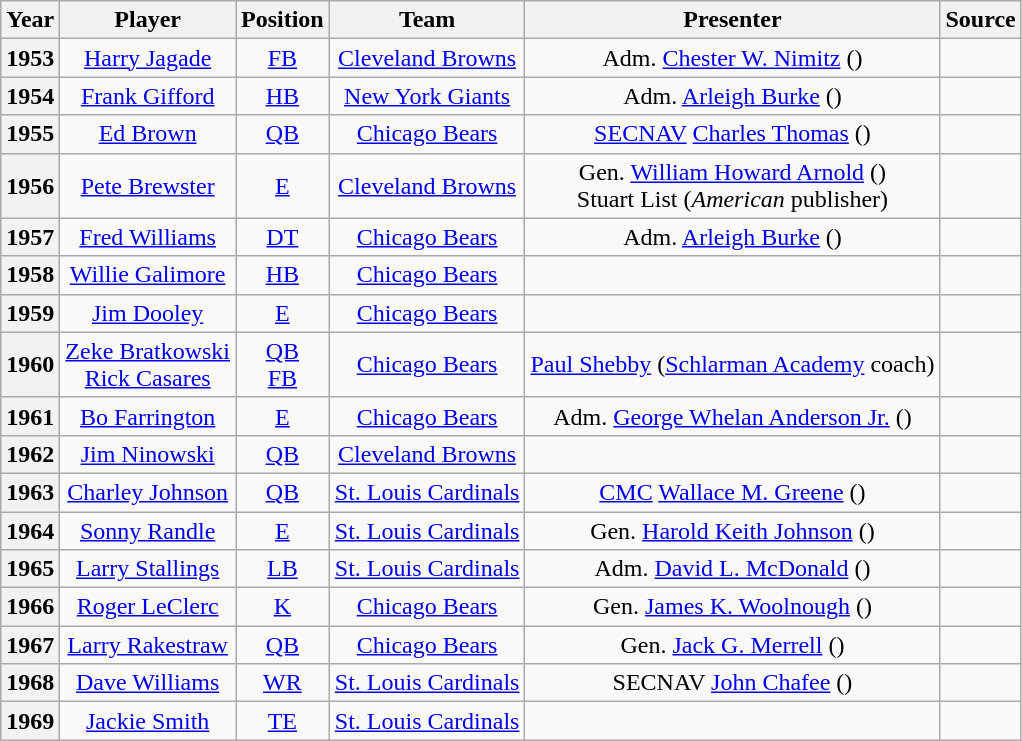<table class="wikitable" style="text-align:center;">
<tr>
<th>Year</th>
<th>Player</th>
<th>Position</th>
<th>Team</th>
<th>Presenter</th>
<th>Source</th>
</tr>
<tr>
<th>1953</th>
<td><a href='#'>Harry Jagade</a></td>
<td><a href='#'>FB</a></td>
<td><a href='#'>Cleveland Browns</a></td>
<td>Adm. <a href='#'>Chester W. Nimitz</a> ()</td>
<td></td>
</tr>
<tr>
<th>1954</th>
<td><a href='#'>Frank Gifford</a></td>
<td><a href='#'>HB</a></td>
<td><a href='#'>New York Giants</a></td>
<td>Adm. <a href='#'>Arleigh Burke</a> ()</td>
<td></td>
</tr>
<tr>
<th>1955</th>
<td><a href='#'>Ed Brown</a></td>
<td><a href='#'>QB</a></td>
<td><a href='#'>Chicago Bears</a></td>
<td><a href='#'>SECNAV</a> <a href='#'>Charles Thomas</a> ()</td>
<td></td>
</tr>
<tr>
<th>1956</th>
<td><a href='#'>Pete Brewster</a></td>
<td><a href='#'>E</a></td>
<td><a href='#'>Cleveland Browns</a></td>
<td>Gen. <a href='#'>William Howard Arnold</a> ()<br>Stuart List (<em>American</em> publisher)</td>
<td></td>
</tr>
<tr>
<th>1957</th>
<td><a href='#'>Fred Williams</a></td>
<td><a href='#'>DT</a></td>
<td><a href='#'>Chicago Bears</a></td>
<td>Adm. <a href='#'>Arleigh Burke</a> ()</td>
<td></td>
</tr>
<tr>
<th>1958</th>
<td><a href='#'>Willie Galimore</a></td>
<td><a href='#'>HB</a></td>
<td><a href='#'>Chicago Bears</a></td>
<td></td>
<td></td>
</tr>
<tr>
<th>1959</th>
<td><a href='#'>Jim Dooley</a></td>
<td><a href='#'>E</a></td>
<td><a href='#'>Chicago Bears</a></td>
<td></td>
<td></td>
</tr>
<tr>
<th>1960</th>
<td><a href='#'>Zeke Bratkowski</a><br><a href='#'>Rick Casares</a></td>
<td><a href='#'>QB</a><br><a href='#'>FB</a></td>
<td><a href='#'>Chicago Bears</a></td>
<td><a href='#'>Paul Shebby</a> (<a href='#'>Schlarman Academy</a> coach)</td>
<td></td>
</tr>
<tr>
<th>1961</th>
<td><a href='#'>Bo Farrington</a></td>
<td><a href='#'>E</a></td>
<td><a href='#'>Chicago Bears</a></td>
<td>Adm. <a href='#'>George Whelan Anderson Jr.</a> ()</td>
<td></td>
</tr>
<tr>
<th>1962</th>
<td><a href='#'>Jim Ninowski</a></td>
<td><a href='#'>QB</a></td>
<td><a href='#'>Cleveland Browns</a></td>
<td></td>
<td></td>
</tr>
<tr>
<th>1963</th>
<td><a href='#'>Charley Johnson</a></td>
<td><a href='#'>QB</a></td>
<td><a href='#'>St. Louis Cardinals</a></td>
<td><a href='#'>CMC</a> <a href='#'>Wallace M. Greene</a> ()</td>
<td></td>
</tr>
<tr>
<th>1964</th>
<td><a href='#'>Sonny Randle</a></td>
<td><a href='#'>E</a></td>
<td><a href='#'>St. Louis Cardinals</a></td>
<td>Gen. <a href='#'>Harold Keith Johnson</a> ()</td>
<td></td>
</tr>
<tr>
<th>1965</th>
<td><a href='#'>Larry Stallings</a></td>
<td><a href='#'>LB</a></td>
<td><a href='#'>St. Louis Cardinals</a></td>
<td>Adm. <a href='#'>David L. McDonald</a> ()</td>
<td></td>
</tr>
<tr>
<th>1966</th>
<td><a href='#'>Roger LeClerc</a></td>
<td><a href='#'>K</a></td>
<td><a href='#'>Chicago Bears</a></td>
<td>Gen. <a href='#'>James K. Woolnough</a> ()</td>
<td></td>
</tr>
<tr>
<th>1967</th>
<td><a href='#'>Larry Rakestraw</a></td>
<td><a href='#'>QB</a></td>
<td><a href='#'>Chicago Bears</a></td>
<td>Gen. <a href='#'>Jack G. Merrell</a> ()</td>
<td></td>
</tr>
<tr>
<th>1968</th>
<td><a href='#'>Dave Williams</a></td>
<td><a href='#'>WR</a></td>
<td><a href='#'>St. Louis Cardinals</a></td>
<td>SECNAV <a href='#'>John Chafee</a> ()</td>
<td></td>
</tr>
<tr>
<th>1969</th>
<td><a href='#'>Jackie Smith</a></td>
<td><a href='#'>TE</a></td>
<td><a href='#'>St. Louis Cardinals</a></td>
<td></td>
<td></td>
</tr>
</table>
